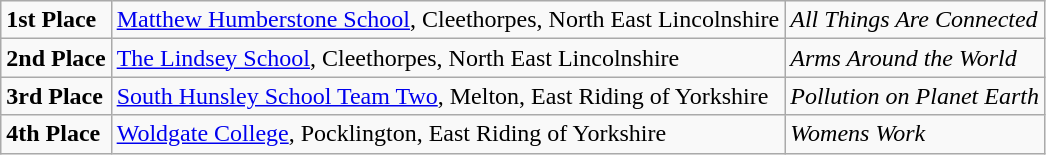<table class="wikitable">
<tr>
<td><strong>1st Place</strong></td>
<td><a href='#'>Matthew Humberstone School</a>, Cleethorpes, North East Lincolnshire</td>
<td><em>All Things Are Connected</em></td>
</tr>
<tr>
<td><strong>2nd Place</strong></td>
<td><a href='#'>The Lindsey School</a>, Cleethorpes, North East Lincolnshire</td>
<td><em>Arms Around the World</em></td>
</tr>
<tr>
<td><strong>3rd Place</strong></td>
<td><a href='#'>South Hunsley School Team Two</a>, Melton, East Riding of Yorkshire</td>
<td><em>Pollution on Planet Earth</em></td>
</tr>
<tr>
<td><strong>4th Place</strong></td>
<td><a href='#'>Woldgate College</a>, Pocklington, East Riding of Yorkshire</td>
<td><em>Womens Work</em></td>
</tr>
</table>
